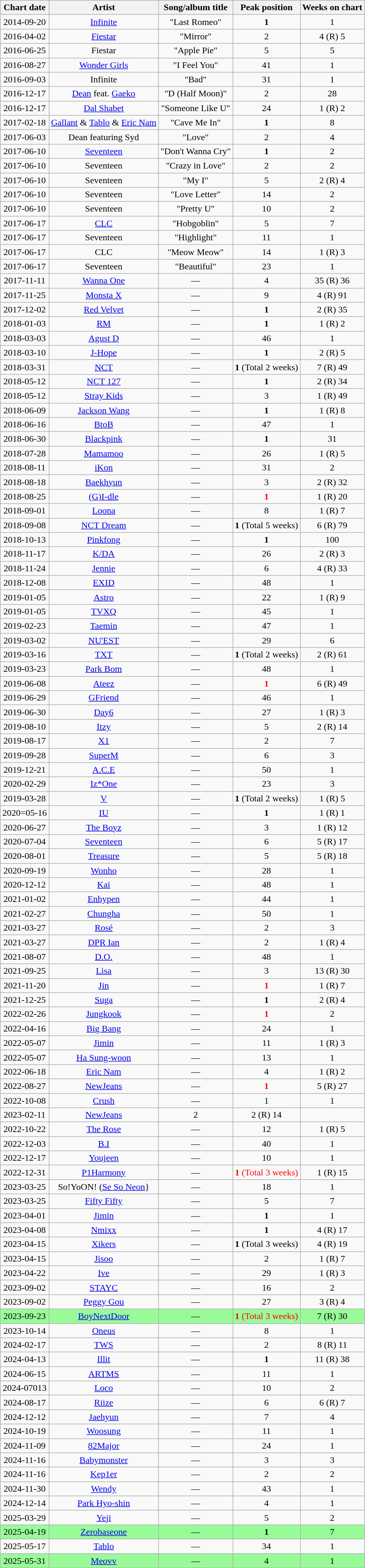<table class="wikitable sortable" style="text-align:center">
<tr>
<th>Chart date</th>
<th>Artist</th>
<th>Song/album title</th>
<th>Peak position</th>
<th>Weeks on chart</th>
</tr>
<tr>
<td>2014-09-20</td>
<td><a href='#'>Infinite</a></td>
<td>"Last Romeo"</td>
<td><span><strong>1</strong></span></td>
<td>1</td>
</tr>
<tr>
<td>2016-04-02</td>
<td><a href='#'>Fiestar</a></td>
<td>"Mirror"</td>
<td>2</td>
<td>4 (R) 5</td>
</tr>
<tr>
<td>2016-06-25</td>
<td>Fiestar</td>
<td>"Apple Pie"</td>
<td>5</td>
<td>5</td>
</tr>
<tr>
<td>2016-08-27</td>
<td><a href='#'>Wonder Girls</a></td>
<td>"I Feel You"</td>
<td>41</td>
<td>1</td>
</tr>
<tr>
<td>2016-09-03</td>
<td>Infinite</td>
<td>"Bad"</td>
<td>31</td>
<td>1</td>
</tr>
<tr>
<td>2016-12-17</td>
<td><a href='#'>Dean</a> feat. <a href='#'>Gaeko</a></td>
<td>"D (Half Moon)"</td>
<td>2</td>
<td>28</td>
</tr>
<tr>
<td>2016-12-17</td>
<td><a href='#'>Dal Shabet</a></td>
<td>"Someone Like U"</td>
<td>24</td>
<td>1 (R) 2</td>
</tr>
<tr>
<td>2017-02-18</td>
<td><a href='#'>Gallant</a> & <a href='#'>Tablo</a> & <a href='#'>Eric Nam</a></td>
<td>"Cave Me In"</td>
<td><span><strong>1</strong></span></td>
<td>8</td>
</tr>
<tr>
<td>2017-06-03</td>
<td>Dean featuring Syd</td>
<td>"Love"</td>
<td>2</td>
<td>4</td>
</tr>
<tr>
<td>2017-06-10</td>
<td><a href='#'>Seventeen</a></td>
<td>"Don't Wanna Cry"</td>
<td><span><strong>1</strong></span></td>
<td>2</td>
</tr>
<tr>
<td>2017-06-10</td>
<td>Seventeen</td>
<td>"Crazy in Love"</td>
<td>2</td>
<td>2</td>
</tr>
<tr>
<td>2017-06-10</td>
<td>Seventeen</td>
<td>"My I"</td>
<td>5</td>
<td>2 (R) 4</td>
</tr>
<tr>
<td>2017-06-10</td>
<td>Seventeen</td>
<td>"Love Letter"</td>
<td>14</td>
<td>2</td>
</tr>
<tr>
<td>2017-06-10</td>
<td>Seventeen</td>
<td>"Pretty U"</td>
<td>10</td>
<td>2</td>
</tr>
<tr>
<td>2017-06-17</td>
<td><a href='#'>CLC</a></td>
<td>"Hobgoblin"</td>
<td>5</td>
<td>7</td>
</tr>
<tr>
<td>2017-06-17</td>
<td>Seventeen</td>
<td>"Highlight"</td>
<td>11</td>
<td>1</td>
</tr>
<tr>
<td>2017-06-17</td>
<td>CLC</td>
<td>"Meow Meow"</td>
<td>14</td>
<td>1 (R) 3</td>
</tr>
<tr>
<td>2017-06-17</td>
<td>Seventeen</td>
<td>"Beautiful"</td>
<td>23</td>
<td>1</td>
</tr>
<tr>
<td>2017-11-11</td>
<td><a href='#'>Wanna One</a></td>
<td>—</td>
<td>4</td>
<td>35 (R) 36</td>
</tr>
<tr>
<td>2017-11-25</td>
<td><a href='#'>Monsta X</a></td>
<td>—</td>
<td>9</td>
<td>4 (R) 91</td>
</tr>
<tr>
<td>2017-12-02</td>
<td><a href='#'>Red Velvet</a></td>
<td>—</td>
<td><span><strong>1</strong></span></td>
<td>2 (R) 35</td>
</tr>
<tr>
<td>2018-01-03</td>
<td><a href='#'>RM</a></td>
<td>—</td>
<td><span><strong>1</strong></span></td>
<td>1 (R) 2</td>
</tr>
<tr>
<td>2018-03-03</td>
<td><a href='#'>Agust D</a></td>
<td>—</td>
<td>46</td>
<td>1</td>
</tr>
<tr>
<td>2018-03-10</td>
<td><a href='#'>J-Hope</a></td>
<td>—</td>
<td><span><strong>1</strong></span></td>
<td>2 (R) 5</td>
</tr>
<tr>
<td>2018-03-31</td>
<td><a href='#'>NCT</a></td>
<td>—</td>
<td><span><strong>1</strong> (Total 2 weeks)</span></td>
<td>7 (R) 49</td>
</tr>
<tr>
<td>2018-05-12</td>
<td><a href='#'>NCT 127</a></td>
<td>—</td>
<td><span><strong>1</strong></span></td>
<td>2 (R) 34</td>
</tr>
<tr>
<td>2018-05-12</td>
<td><a href='#'>Stray Kids</a></td>
<td>—</td>
<td>3</td>
<td>1 (R) 49</td>
</tr>
<tr>
<td>2018-06-09</td>
<td><a href='#'>Jackson Wang</a></td>
<td>—</td>
<td><span><strong>1</strong></span></td>
<td>1 (R) 8</td>
</tr>
<tr>
<td>2018-06-16</td>
<td><a href='#'>BtoB</a></td>
<td>—</td>
<td>47</td>
<td>1</td>
</tr>
<tr>
<td>2018-06-30</td>
<td><a href='#'>Blackpink</a></td>
<td>—</td>
<td><span><strong>1</strong></span></td>
<td>31</td>
</tr>
<tr>
<td>2018-07-28</td>
<td><a href='#'>Mamamoo</a></td>
<td>—</td>
<td>26</td>
<td>1 (R) 5</td>
</tr>
<tr>
<td>2018-08-11</td>
<td><a href='#'>iKon</a></td>
<td>—</td>
<td>31</td>
<td>2</td>
</tr>
<tr>
<td>2018-08-18</td>
<td><a href='#'>Baekhyun</a></td>
<td>—</td>
<td>3</td>
<td>2 (R) 32</td>
</tr>
<tr>
<td>2018-08-25</td>
<td><a href='#'>(G)I-dle</a></td>
<td>—</td>
<td style="color:red"><strong>1</strong></td>
<td>1 (R) 20</td>
</tr>
<tr>
<td>2018-09-01</td>
<td><a href='#'>Loona</a></td>
<td>—</td>
<td>8</td>
<td>1 (R) 7</td>
</tr>
<tr>
<td>2018-09-08</td>
<td><a href='#'>NCT Dream</a></td>
<td>—</td>
<td><span><strong>1</strong> (Total 5 weeks)</span></td>
<td>6 (R) 79</td>
</tr>
<tr>
<td>2018-10-13</td>
<td><a href='#'>Pinkfong</a></td>
<td>—</td>
<td><span><strong>1</strong></span></td>
<td>100</td>
</tr>
<tr>
<td>2018-11-17</td>
<td><a href='#'>K/DA</a></td>
<td>—</td>
<td>26</td>
<td>2 (R) 3</td>
</tr>
<tr>
<td>2018-11-24</td>
<td><a href='#'>Jennie</a></td>
<td>—</td>
<td>6</td>
<td>4 (R) 33</td>
</tr>
<tr>
<td>2018-12-08</td>
<td><a href='#'>EXID</a></td>
<td>—</td>
<td>48</td>
<td>1</td>
</tr>
<tr>
<td>2019-01-05</td>
<td><a href='#'>Astro</a></td>
<td>—</td>
<td>22</td>
<td>1 (R) 9</td>
</tr>
<tr>
<td>2019-01-05</td>
<td><a href='#'>TVXQ</a></td>
<td>—</td>
<td>45</td>
<td>1</td>
</tr>
<tr>
<td>2019-02-23</td>
<td><a href='#'>Taemin</a></td>
<td>—</td>
<td>47</td>
<td>1</td>
</tr>
<tr>
<td>2019-03-02</td>
<td><a href='#'>NU'EST</a></td>
<td>—</td>
<td>29</td>
<td>6</td>
</tr>
<tr>
<td>2019-03-16</td>
<td><a href='#'>TXT</a></td>
<td>—</td>
<td><span><strong>1</strong> (Total 2 weeks)</span></td>
<td>2 (R) 61</td>
</tr>
<tr>
<td>2019-03-23</td>
<td><a href='#'>Park Bom</a></td>
<td>—</td>
<td>48</td>
<td>1</td>
</tr>
<tr>
<td>2019-06-08</td>
<td><a href='#'>Ateez</a></td>
<td>—</td>
<td style="color:red"><strong>1</strong></td>
<td>6 (R) 49</td>
</tr>
<tr>
<td>2019-06-29</td>
<td><a href='#'>GFriend</a></td>
<td>—</td>
<td>46</td>
<td>1</td>
</tr>
<tr>
<td>2019-06-30</td>
<td><a href='#'>Day6</a></td>
<td>—</td>
<td>27</td>
<td>1 (R) 3</td>
</tr>
<tr>
<td>2019-08-10</td>
<td><a href='#'>Itzy</a></td>
<td>—</td>
<td>5</td>
<td>2 (R) 14</td>
</tr>
<tr>
<td>2019-08-17</td>
<td><a href='#'>X1</a></td>
<td>—</td>
<td>2</td>
<td>7</td>
</tr>
<tr>
<td>2019-09-28</td>
<td><a href='#'>SuperM</a></td>
<td>—</td>
<td>6</td>
<td>3</td>
</tr>
<tr>
<td>2019-12-21</td>
<td><a href='#'>A.C.E</a></td>
<td>—</td>
<td>50</td>
<td>1</td>
</tr>
<tr>
<td>2020-02-29</td>
<td><a href='#'>Iz*One</a></td>
<td>—</td>
<td>23</td>
<td>3</td>
</tr>
<tr>
<td>2019-03-28</td>
<td><a href='#'>V</a></td>
<td>—</td>
<td><span><strong>1</strong> (Total 2 weeks)</span></td>
<td>1 (R) 5</td>
</tr>
<tr>
<td>2020=05-16</td>
<td><a href='#'>IU</a></td>
<td>—</td>
<td><span><strong>1</strong></span></td>
<td>1 (R) 1</td>
</tr>
<tr>
<td>2020-06-27</td>
<td><a href='#'>The Boyz</a></td>
<td>—</td>
<td>3</td>
<td>1 (R) 12</td>
</tr>
<tr>
<td>2020-07-04</td>
<td><a href='#'>Seventeen</a></td>
<td>—</td>
<td>6</td>
<td>5 (R) 17</td>
</tr>
<tr>
<td>2020-08-01</td>
<td><a href='#'>Treasure</a></td>
<td>—</td>
<td>5</td>
<td>5 (R) 18</td>
</tr>
<tr>
<td>2020-09-19</td>
<td><a href='#'>Wonho</a></td>
<td>—</td>
<td>28</td>
<td>1</td>
</tr>
<tr>
<td>2020-12-12</td>
<td><a href='#'>Kai</a></td>
<td>—</td>
<td>48</td>
<td>1</td>
</tr>
<tr>
<td>2021-01-02</td>
<td><a href='#'>Enhypen</a></td>
<td>—</td>
<td>44</td>
<td>1</td>
</tr>
<tr>
<td>2021-02-27</td>
<td><a href='#'>Chungha</a></td>
<td>—</td>
<td>50</td>
<td>1</td>
</tr>
<tr>
<td>2021-03-27</td>
<td><a href='#'>Rosé</a></td>
<td>—</td>
<td>2</td>
<td>3</td>
</tr>
<tr>
<td>2021-03-27</td>
<td><a href='#'>DPR Ian</a></td>
<td>—</td>
<td>2</td>
<td>1 (R) 4</td>
</tr>
<tr>
<td>2021-08-07</td>
<td><a href='#'>D.O.</a></td>
<td>—</td>
<td>48</td>
<td>1</td>
</tr>
<tr>
<td>2021-09-25</td>
<td><a href='#'>Lisa</a></td>
<td>—</td>
<td>3</td>
<td>13 (R) 30</td>
</tr>
<tr>
<td>2021-11-20</td>
<td><a href='#'>Jin</a></td>
<td>—</td>
<td style="color:red"><strong>1</strong></td>
<td>1 (R) 7</td>
</tr>
<tr>
<td>2021-12-25</td>
<td><a href='#'>Suga</a></td>
<td>—</td>
<td><span><strong>1</strong></span></td>
<td>2 (R) 4</td>
</tr>
<tr>
<td>2022-02-26</td>
<td><a href='#'>Jungkook</a></td>
<td>—</td>
<td style="color:red"><strong>1</strong></td>
<td>2</td>
</tr>
<tr>
<td>2022-04-16</td>
<td><a href='#'>Big Bang</a></td>
<td>—</td>
<td>24</td>
<td>1</td>
</tr>
<tr>
<td>2022-05-07</td>
<td><a href='#'>Jimin</a></td>
<td>—</td>
<td>11</td>
<td>1 (R) 3</td>
</tr>
<tr>
<td>2022-05-07</td>
<td><a href='#'>Ha Sung-woon</a></td>
<td>—</td>
<td>13</td>
<td>1</td>
</tr>
<tr>
<td>2022-06-18</td>
<td><a href='#'>Eric Nam</a></td>
<td>—</td>
<td>4</td>
<td>1 (R) 2</td>
</tr>
<tr>
<td>2022-08-27</td>
<td><a href='#'>NewJeans</a></td>
<td>—</td>
<td style="color:red"><strong>1</strong></td>
<td>5 (R) 27</td>
</tr>
<tr>
<td>2022-10-08</td>
<td><a href='#'>Crush</a></td>
<td>—</td>
<td>1</td>
<td>1</td>
</tr>
<tr>
<td>2023-02-11</td>
<td><a href='#'>NewJeans</a></td>
<td>2</td>
<td>2 (R) 14</td>
</tr>
<tr>
<td>2022-10-22</td>
<td><a href='#'>The Rose</a></td>
<td>—</td>
<td>12</td>
<td>1 (R) 5</td>
</tr>
<tr>
<td>2022-12-03</td>
<td><a href='#'>B.I</a></td>
<td>—</td>
<td>40</td>
<td>1</td>
</tr>
<tr>
<td>2022-12-17</td>
<td><a href='#'>Youjeen</a></td>
<td>—</td>
<td>10</td>
<td>1</td>
</tr>
<tr>
<td>2022-12-31</td>
<td><a href='#'>P1Harmony</a></td>
<td>—</td>
<td style="color:red"><strong>1</strong> (Total 3 weeks) </td>
<td>1 (R) 15</td>
</tr>
<tr>
<td>2023-03-25</td>
<td>So!YoON! (<a href='#'>Se So Neon</a>}</td>
<td>—</td>
<td>18</td>
<td>1</td>
</tr>
<tr>
<td>2023-03-25</td>
<td><a href='#'>Fifty Fifty</a></td>
<td>—</td>
<td>5</td>
<td>7</td>
</tr>
<tr>
<td>2023-04-01</td>
<td><a href='#'>Jimin</a></td>
<td>—</td>
<td><span><strong>1</strong></span></td>
<td>1</td>
</tr>
<tr>
<td>2023-04-08</td>
<td><a href='#'>Nmixx</a></td>
<td>—</td>
<td><span><strong>1</strong></span></td>
<td>4 (R) 17</td>
</tr>
<tr>
<td>2023-04-15</td>
<td><a href='#'>Xikers</a></td>
<td>—</td>
<td><span><strong>1</strong> (Total 3 weeks)</span></td>
<td>4 (R) 19</td>
</tr>
<tr>
<td>2023-04-15</td>
<td><a href='#'>Jisoo</a></td>
<td>—</td>
<td>2</td>
<td>1 (R) 7</td>
</tr>
<tr>
<td>2023-04-22</td>
<td><a href='#'>Ive</a></td>
<td>—</td>
<td>29</td>
<td>1 (R) 3</td>
</tr>
<tr>
<td>2023-09-02</td>
<td><a href='#'>STAYC</a></td>
<td>—</td>
<td>16</td>
<td>2</td>
</tr>
<tr>
<td>2023-09-02</td>
<td><a href='#'>Peggy Gou</a></td>
<td>—</td>
<td>27</td>
<td>3 (R) 4</td>
</tr>
<tr style="background:palegreen;">
<td>2023-09-23</td>
<td><a href='#'>BoyNextDoor</a></td>
<td>—</td>
<td style="color:red"><strong>1</strong> (Total 3 weeks) </td>
<td>7 (R) 30</td>
</tr>
<tr>
<td>2023-10-14</td>
<td><a href='#'>Oneus</a></td>
<td>—</td>
<td>8</td>
<td>1</td>
</tr>
<tr>
<td>2024-02-17</td>
<td><a href='#'>TWS</a></td>
<td>—</td>
<td>2</td>
<td>8 (R) 11</td>
</tr>
<tr>
<td>2024-04-13</td>
<td><a href='#'>Illit</a></td>
<td>—</td>
<td><span><strong>1</strong></span></td>
<td>11 (R) 38</td>
</tr>
<tr>
<td>2024-06-15</td>
<td><a href='#'>ARTMS</a></td>
<td>—</td>
<td>11</td>
<td>1</td>
</tr>
<tr>
<td>2024-07013</td>
<td><a href='#'>Loco</a></td>
<td>—</td>
<td>10</td>
<td>2</td>
</tr>
<tr>
<td>2024-08-17</td>
<td><a href='#'>Riize</a></td>
<td>—</td>
<td>6</td>
<td>6 (R) 7</td>
</tr>
<tr>
<td>2024-12-12</td>
<td><a href='#'>Jaehyun</a></td>
<td>—</td>
<td>7</td>
<td>4</td>
</tr>
<tr>
<td>2024-10-19</td>
<td><a href='#'>Woosung</a></td>
<td>—</td>
<td>11</td>
<td>1</td>
</tr>
<tr>
<td>2024-11-09</td>
<td><a href='#'>82Major</a></td>
<td>—</td>
<td>24</td>
<td>1</td>
</tr>
<tr>
<td>2024-11-16</td>
<td><a href='#'>Babymonster</a></td>
<td>—</td>
<td>3</td>
<td>3</td>
</tr>
<tr>
<td>2024-11-16</td>
<td><a href='#'>Kep1er</a></td>
<td>—</td>
<td>2</td>
<td>2</td>
</tr>
<tr>
<td>2024-11-30</td>
<td><a href='#'>Wendy</a></td>
<td>—</td>
<td>43</td>
<td>1</td>
</tr>
<tr>
<td>2024-12-14</td>
<td><a href='#'>Park Hyo-shin</a></td>
<td>—</td>
<td>4</td>
<td>1</td>
</tr>
<tr>
<td>2025-03-29</td>
<td><a href='#'>Yeji</a></td>
<td>—</td>
<td>5</td>
<td>2</td>
</tr>
<tr style="background:palegreen;">
<td>2025-04-19</td>
<td><a href='#'>Zerobaseone</a></td>
<td>—</td>
<td><span><strong>1</strong></span></td>
<td>7</td>
</tr>
<tr>
<td>2025-05-17</td>
<td><a href='#'>Tablo</a></td>
<td>—</td>
<td>34</td>
<td>1</td>
</tr>
<tr style="background:palegreen;">
<td>2025-05-31</td>
<td><a href='#'>Meovv</a></td>
<td>—</td>
<td>4</td>
<td>1</td>
</tr>
</table>
